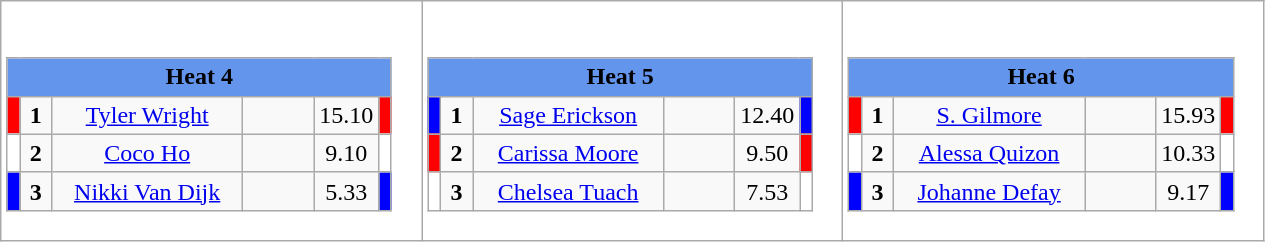<table class="wikitable" style="background:#fff;">
<tr>
<td><div><br><table class="wikitable">
<tr>
<td colspan="6"  style="text-align:center; background:#6495ed;"><strong>Heat 4</strong></td>
</tr>
<tr>
<td style="width:01px; background: #f00;"></td>
<td style="width:14px; text-align:center;"><strong>1</strong></td>
<td style="width:120px; text-align:center;"><a href='#'>Tyler Wright</a></td>
<td style="width:40px; text-align:center;"></td>
<td style="width:20px; text-align:center;">15.10</td>
<td style="width:01px; background: #f00;"></td>
</tr>
<tr>
<td style="width:01px; background: #fff;"></td>
<td style="width:14px; text-align:center;"><strong>2</strong></td>
<td style="width:120px; text-align:center;"><a href='#'>Coco Ho</a></td>
<td style="width:40px; text-align:center;"></td>
<td style="width:20px; text-align:center;">9.10</td>
<td style="width:01px; background: #fff;"></td>
</tr>
<tr>
<td style="width:01px; background: #00f;"></td>
<td style="width:14px; text-align:center;"><strong>3</strong></td>
<td style="width:120px; text-align:center;"><a href='#'>Nikki Van Dijk</a></td>
<td style="width:40px; text-align:center;"></td>
<td style="width:20px; text-align:center;">5.33</td>
<td style="width:01px; background: #00f;"></td>
</tr>
</table>
</div></td>
<td><div><br><table class="wikitable">
<tr>
<td colspan="6"  style="text-align:center; background:#6495ed;"><strong>Heat 5</strong></td>
</tr>
<tr>
<td style="width:01px; background: #00f;"></td>
<td style="width:14px; text-align:center;"><strong>1</strong></td>
<td style="width:120px; text-align:center;"><a href='#'>Sage Erickson</a></td>
<td style="width:40px; text-align:center;"></td>
<td style="width:20px; text-align:center;">12.40</td>
<td style="width:01px; background: #00f;"></td>
</tr>
<tr>
<td style="width:01px; background: #f00;"></td>
<td style="width:14px; text-align:center;"><strong>2</strong></td>
<td style="width:120px; text-align:center;"><a href='#'>Carissa Moore</a></td>
<td style="width:40px; text-align:center;"></td>
<td style="width:20px; text-align:center;">9.50</td>
<td style="width:01px; background: #f00;"></td>
</tr>
<tr>
<td style="width:01px; background: #fff;"></td>
<td style="width:14px; text-align:center;"><strong>3</strong></td>
<td style="width:120px; text-align:center;"><a href='#'>Chelsea Tuach</a></td>
<td style="width:40px; text-align:center;"></td>
<td style="width:20px; text-align:center;">7.53</td>
<td style="width:01px; background: #fff;"></td>
</tr>
</table>
</div></td>
<td><div><br><table class="wikitable">
<tr>
<td colspan="6"  style="text-align:center; background:#6495ed;"><strong>Heat 6</strong></td>
</tr>
<tr>
<td style="width:01px; background: #f00;"></td>
<td style="width:14px; text-align:center;"><strong>1</strong></td>
<td style="width:120px; text-align:center;"><a href='#'>S. Gilmore</a></td>
<td style="width:40px; text-align:center;"></td>
<td style="width:20px; text-align:center;">15.93</td>
<td style="width:01px; background: #f00;"></td>
</tr>
<tr>
<td style="width:01px; background: #fff;"></td>
<td style="width:14px; text-align:center;"><strong>2</strong></td>
<td style="width:120px; text-align:center;"><a href='#'>Alessa Quizon</a></td>
<td style="width:40px; text-align:center;"></td>
<td style="width:20px; text-align:center;">10.33</td>
<td style="width:01px; background: #fff;"></td>
</tr>
<tr>
<td style="width:01px; background: #00f;"></td>
<td style="width:14px; text-align:center;"><strong>3</strong></td>
<td style="width:120px; text-align:center;"><a href='#'>Johanne Defay</a></td>
<td style="width:40px; text-align:center;"></td>
<td style="width:20px; text-align:center;">9.17</td>
<td style="width:01px; background: #00f;"></td>
</tr>
</table>
</div></td>
</tr>
</table>
